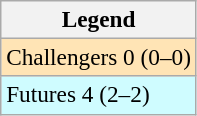<table class=wikitable style=font-size:97%>
<tr>
<th>Legend</th>
</tr>
<tr style="background:moccasin;">
<td>Challengers 0 (0–0)</td>
</tr>
<tr style="background:#cffcff;">
<td>Futures 4 (2–2)</td>
</tr>
</table>
